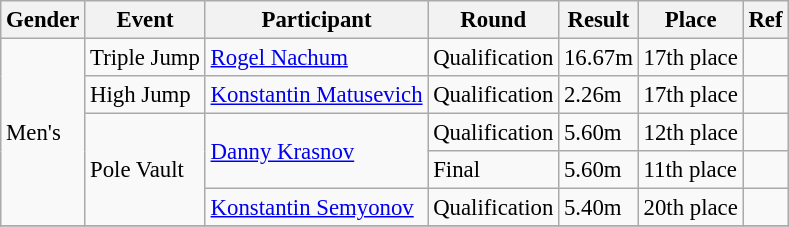<table class="wikitable" style="font-size: 95%;">
<tr>
<th>Gender</th>
<th>Event</th>
<th>Participant</th>
<th>Round</th>
<th>Result</th>
<th>Place</th>
<th>Ref</th>
</tr>
<tr>
<td rowspan="5">Men's</td>
<td>Triple Jump</td>
<td><a href='#'>Rogel Nachum</a></td>
<td>Qualification</td>
<td>16.67m</td>
<td>17th place</td>
<td></td>
</tr>
<tr>
<td>High Jump</td>
<td><a href='#'>Konstantin Matusevich</a></td>
<td>Qualification</td>
<td>2.26m</td>
<td>17th place</td>
<td></td>
</tr>
<tr>
<td rowspan="3">Pole Vault</td>
<td rowspan="2"><a href='#'>Danny Krasnov</a></td>
<td>Qualification</td>
<td>5.60m</td>
<td>12th place</td>
<td></td>
</tr>
<tr>
<td>Final</td>
<td>5.60m</td>
<td>11th place</td>
<td></td>
</tr>
<tr>
<td><a href='#'>Konstantin Semyonov</a></td>
<td>Qualification</td>
<td>5.40m</td>
<td>20th place</td>
<td></td>
</tr>
<tr>
</tr>
</table>
